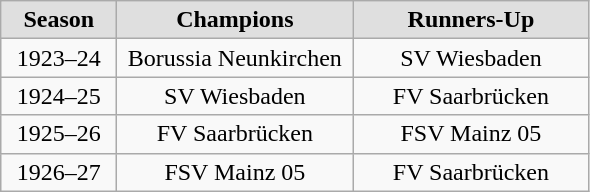<table class="wikitable">
<tr align="center" style="background:#dfdfdf">
<td width="70"><strong>Season</strong></td>
<td width="150"><strong>Champions</strong></td>
<td width="150"><strong>Runners-Up</strong></td>
</tr>
<tr align="center">
<td>1923–24</td>
<td>Borussia Neunkirchen</td>
<td>SV Wiesbaden</td>
</tr>
<tr align="center">
<td>1924–25</td>
<td>SV Wiesbaden</td>
<td>FV Saarbrücken</td>
</tr>
<tr align="center">
<td>1925–26</td>
<td>FV Saarbrücken</td>
<td>FSV Mainz 05</td>
</tr>
<tr align="center">
<td>1926–27</td>
<td>FSV Mainz 05</td>
<td>FV Saarbrücken</td>
</tr>
</table>
